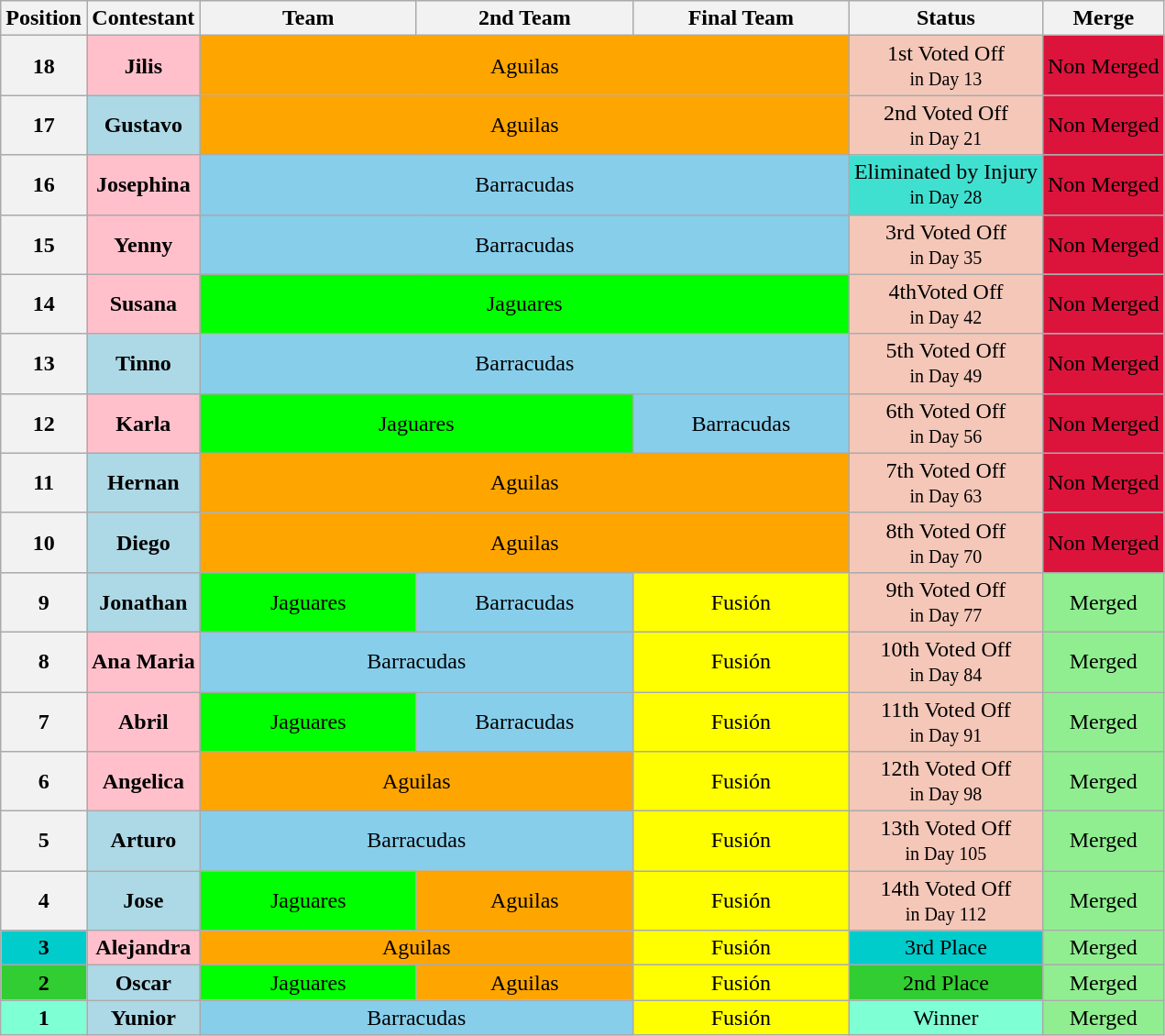<table class="wikitable sortable" border="1" style="text-align:center">
<tr>
<th>Position</th>
<th>Contestant</th>
<th width="150px">Team</th>
<th width="150px">2nd Team</th>
<th width="150px">Final Team</th>
<th>Status</th>
<th>Merge</th>
</tr>
<tr>
<th><strong>18</strong></th>
<td bgcolor="pink"><strong>Jilis</strong></td>
<td bgcolor="orange" colspan=3>Aguilas</td>
<td bgcolor="#F4C7B8">1st Voted Off<br><small> in Day 13</small></td>
<td bgcolor="crimson">Non Merged</td>
</tr>
<tr>
<th><strong>17</strong></th>
<td bgcolor="lightblue"><strong>Gustavo</strong></td>
<td bgcolor="orange" colspan=3>Aguilas</td>
<td bgcolor="#F4C7B8">2nd Voted Off<br><small> in Day 21</small></td>
<td bgcolor="crimson">Non Merged</td>
</tr>
<tr>
<th><strong>16</strong></th>
<td bgcolor="pink"><strong>Josephina</strong></td>
<td bgcolor="skyblue" colspan=3>Barracudas</td>
<td bgcolor="turquoise">Eliminated by Injury<br><small> in Day 28</small></td>
<td bgcolor="crimson">Non Merged</td>
</tr>
<tr>
<th><strong>15</strong></th>
<td bgcolor="pink"><strong>Yenny</strong></td>
<td bgcolor="skyblue" colspan=3>Barracudas</td>
<td bgcolor="#F4C7B8">3rd Voted Off<br><small> in Day 35</small></td>
<td bgcolor="crimson">Non Merged</td>
</tr>
<tr>
<th><strong>14</strong></th>
<td bgcolor="pink"><strong>Susana</strong></td>
<td bgcolor="lime" colspan=3>Jaguares</td>
<td bgcolor="#F4C7B8">4thVoted Off<br><small> in Day 42</small></td>
<td bgcolor="crimson">Non Merged</td>
</tr>
<tr>
<th><strong>13</strong></th>
<td bgcolor="lightblue"><strong>Tinno</strong></td>
<td bgcolor="skyblue" colspan=3>Barracudas</td>
<td bgcolor="#F4C7B8">5th Voted Off<br><small> in Day 49</small></td>
<td bgcolor="crimson">Non Merged</td>
</tr>
<tr>
<th><strong>12</strong></th>
<td bgcolor="pink"><strong>Karla</strong></td>
<td bgcolor="lime" colspan=2>Jaguares</td>
<td bgcolor="skyblue">Barracudas</td>
<td bgcolor="#F4C7B8">6th Voted Off<br><small> in Day 56</small></td>
<td bgcolor="crimson">Non Merged</td>
</tr>
<tr>
<th><strong>11</strong></th>
<td bgcolor="lightblue"><strong>Hernan</strong></td>
<td bgcolor="orange" colspan=3>Aguilas</td>
<td bgcolor="#F4C7B8">7th Voted Off<br><small> in Day 63</small></td>
<td bgcolor="crimson">Non Merged</td>
</tr>
<tr>
<th><strong>10</strong></th>
<td bgcolor="lightblue"><strong>Diego</strong></td>
<td bgcolor="orange" colspan=3>Aguilas</td>
<td bgcolor="#F4C7B8">8th Voted Off<br><small> in Day 70</small></td>
<td bgcolor="crimson">Non Merged</td>
</tr>
<tr>
<th><strong>9</strong></th>
<td bgcolor="lightblue"><strong>Jonathan</strong></td>
<td bgcolor="lime">Jaguares</td>
<td bgcolor="skyblue">Barracudas</td>
<td bgcolor="yellow">Fusión</td>
<td bgcolor="#F4C7B8">9th Voted Off<br><small> in Day 77</small></td>
<td bgcolor="lightgreen">Merged</td>
</tr>
<tr>
<th><strong>8</strong></th>
<td bgcolor="pink"><strong>Ana Maria</strong></td>
<td bgcolor="skyblue" colspan=2>Barracudas</td>
<td bgcolor="yellow">Fusión</td>
<td bgcolor="#F4C7B8">10th Voted Off<br><small> in Day 84</small></td>
<td bgcolor="lightgreen">Merged</td>
</tr>
<tr>
<th><strong>7</strong></th>
<td bgcolor="pink"><strong>Abril</strong></td>
<td bgcolor="lime">Jaguares</td>
<td bgcolor="skyblue">Barracudas</td>
<td bgcolor="yellow">Fusión</td>
<td bgcolor="#F4C7B8">11th Voted Off<br><small> in Day 91</small></td>
<td bgcolor="lightgreen">Merged</td>
</tr>
<tr>
<th><strong>6</strong></th>
<td bgcolor="pink"><strong>Angelica</strong></td>
<td bgcolor="orange" colspan=2>Aguilas</td>
<td bgcolor="yellow">Fusión</td>
<td bgcolor="#F4C7B8">12th Voted Off<br><small> in Day 98</small></td>
<td bgcolor="lightgreen">Merged</td>
</tr>
<tr>
<th><strong>5</strong></th>
<td bgcolor="lightblue"><strong>Arturo</strong></td>
<td bgcolor="skyblue" colspan=2>Barracudas</td>
<td bgcolor="yellow">Fusión</td>
<td bgcolor="#F4C7B8">13th Voted Off<br><small> in Day 105</small></td>
<td bgcolor="lightgreen">Merged</td>
</tr>
<tr>
<th><strong>4</strong></th>
<td bgcolor="lightblue"><strong>Jose</strong></td>
<td bgcolor="lime">Jaguares</td>
<td bgcolor="orange">Aguilas</td>
<td bgcolor="yellow">Fusión</td>
<td bgcolor="#F4C7B8">14th Voted Off<br><small> in Day 112</small></td>
<td bgcolor="lightgreen">Merged</td>
</tr>
<tr>
<td bgcolor="#00cccc"><strong>3</strong></td>
<td bgcolor="pink"><strong>Alejandra</strong></td>
<td bgcolor="orange" colspan=2>Aguilas</td>
<td bgcolor="yellow">Fusión</td>
<td bgcolor="#00cccc">3rd Place</td>
<td bgcolor="lightgreen">Merged</td>
</tr>
<tr>
<td bgcolor="limegreen"><strong>2</strong></td>
<td bgcolor="lightblue"><strong>Oscar</strong></td>
<td bgcolor="lime">Jaguares</td>
<td bgcolor="orange">Aguilas</td>
<td bgcolor="yellow">Fusión</td>
<td bgcolor="limegreen">2nd Place</td>
<td bgcolor="lightgreen">Merged</td>
</tr>
<tr>
<td bgcolor="aquamarine"><strong>1</strong></td>
<td bgcolor="lightblue"><strong>Yunior</strong></td>
<td bgcolor="skyblue" colspan=2>Barracudas</td>
<td bgcolor="yellow">Fusión</td>
<td bgcolor="aquamarine">Winner</td>
<td bgcolor="lightgreen">Merged</td>
</tr>
</table>
